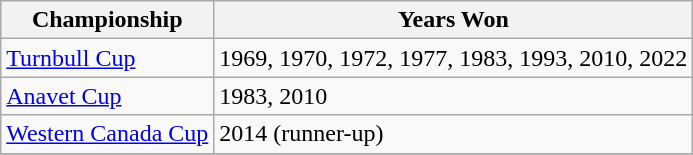<table class="wikitable">
<tr>
<th>Championship</th>
<th>Years Won</th>
</tr>
<tr>
<td><a href='#'>Turnbull Cup</a></td>
<td>1969, 1970, 1972, 1977, 1983, 1993, 2010, 2022</td>
</tr>
<tr>
<td><a href='#'>Anavet Cup</a></td>
<td>1983, 2010</td>
</tr>
<tr>
<td><a href='#'>Western Canada Cup</a></td>
<td>2014 (runner-up)</td>
</tr>
<tr>
</tr>
</table>
